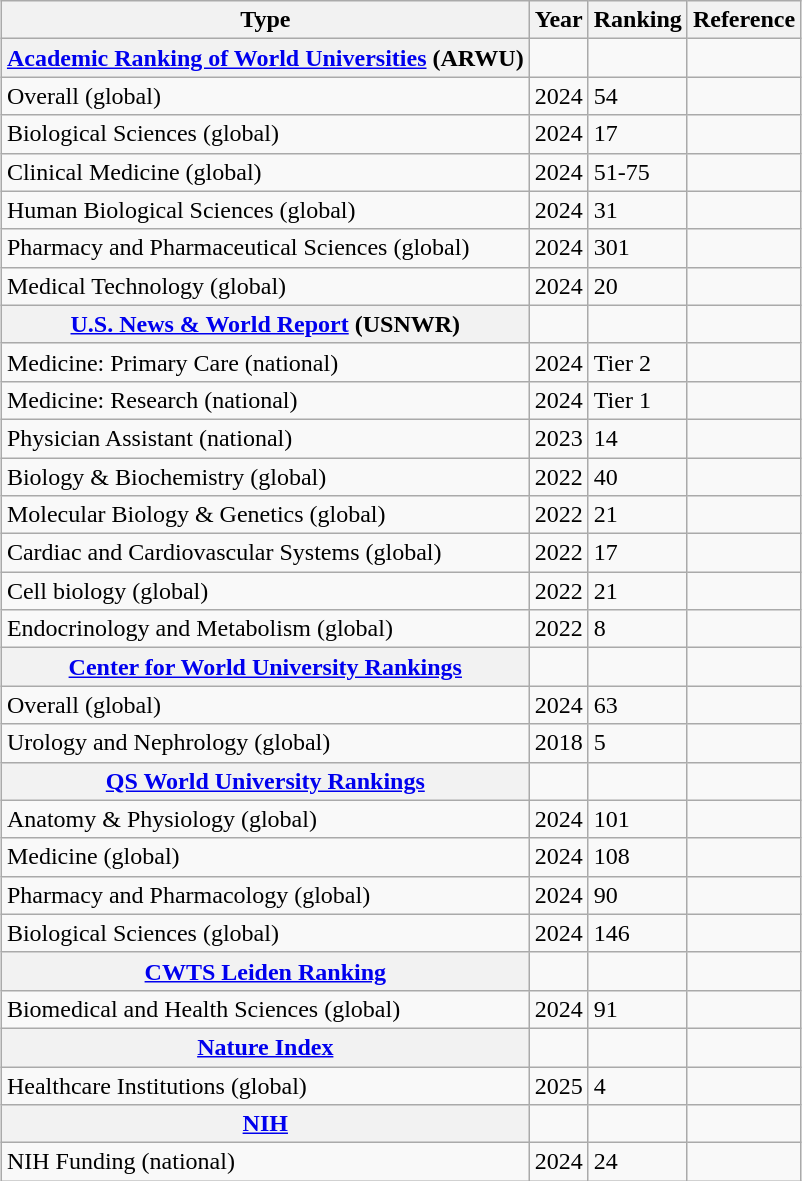<table style=margin:auto; text-align:center; width:70%; class="wikitable sortable"; background:#FFCC99>
<tr>
<th>Type</th>
<th>Year</th>
<th>Ranking</th>
<th>Reference</th>
</tr>
<tr>
<th><a href='#'>Academic Ranking of World Universities</a> (ARWU)</th>
<td></td>
<td></td>
<td></td>
</tr>
<tr>
<td>Overall (global)</td>
<td>2024</td>
<td>54</td>
<td></td>
</tr>
<tr>
<td>Biological Sciences (global)</td>
<td>2024</td>
<td>17</td>
<td></td>
</tr>
<tr>
<td>Clinical Medicine (global)</td>
<td>2024</td>
<td>51-75</td>
<td></td>
</tr>
<tr>
<td>Human Biological Sciences (global)</td>
<td>2024</td>
<td>31</td>
<td></td>
</tr>
<tr>
<td>Pharmacy and Pharmaceutical Sciences (global)</td>
<td>2024</td>
<td>301</td>
<td></td>
</tr>
<tr>
<td>Medical Technology (global)</td>
<td>2024</td>
<td>20</td>
<td></td>
</tr>
<tr>
<th><a href='#'>U.S. News & World Report</a> (USNWR)</th>
<td></td>
<td></td>
<td></td>
</tr>
<tr>
<td>Medicine: Primary Care (national)</td>
<td>2024</td>
<td>Tier 2</td>
<td></td>
</tr>
<tr>
<td>Medicine: Research (national)</td>
<td>2024</td>
<td>Tier 1</td>
<td></td>
</tr>
<tr>
<td>Physician Assistant (national)</td>
<td>2023</td>
<td>14</td>
<td></td>
</tr>
<tr>
<td>Biology & Biochemistry (global)</td>
<td>2022</td>
<td>40</td>
<td></td>
</tr>
<tr>
<td>Molecular Biology & Genetics (global)</td>
<td>2022</td>
<td>21</td>
<td></td>
</tr>
<tr>
<td>Cardiac and Cardiovascular Systems (global)</td>
<td>2022</td>
<td>17</td>
<td></td>
</tr>
<tr>
<td>Cell biology (global)</td>
<td>2022</td>
<td>21</td>
<td></td>
</tr>
<tr>
<td>Endocrinology and Metabolism (global)</td>
<td>2022</td>
<td>8</td>
<td></td>
</tr>
<tr>
<th><a href='#'>Center for World University Rankings</a></th>
<td></td>
<td></td>
<td></td>
</tr>
<tr>
<td>Overall (global)</td>
<td>2024</td>
<td>63</td>
<td></td>
</tr>
<tr>
<td>Urology and Nephrology (global)</td>
<td>2018</td>
<td>5</td>
<td></td>
</tr>
<tr>
<th><a href='#'>QS World University Rankings</a></th>
<td></td>
<td></td>
<td></td>
</tr>
<tr>
<td>Anatomy & Physiology (global)</td>
<td>2024</td>
<td>101</td>
<td></td>
</tr>
<tr>
<td>Medicine (global)</td>
<td>2024</td>
<td>108</td>
<td></td>
</tr>
<tr>
<td>Pharmacy and Pharmacology (global)</td>
<td>2024</td>
<td>90</td>
<td></td>
</tr>
<tr>
<td>Biological Sciences (global)</td>
<td>2024</td>
<td>146</td>
<td></td>
</tr>
<tr>
<th><a href='#'>CWTS Leiden Ranking</a></th>
<td></td>
<td></td>
<td></td>
</tr>
<tr>
<td>Biomedical and Health Sciences (global)</td>
<td>2024</td>
<td>91</td>
<td></td>
</tr>
<tr>
<th><a href='#'>Nature Index</a></th>
<td></td>
<td></td>
<td></td>
</tr>
<tr>
<td>Healthcare Institutions (global)</td>
<td>2025</td>
<td>4</td>
<td></td>
</tr>
<tr>
<th><a href='#'>NIH</a></th>
<td></td>
<td></td>
<td></td>
</tr>
<tr>
<td>NIH Funding (national)</td>
<td>2024</td>
<td>24</td>
<td></td>
</tr>
</table>
